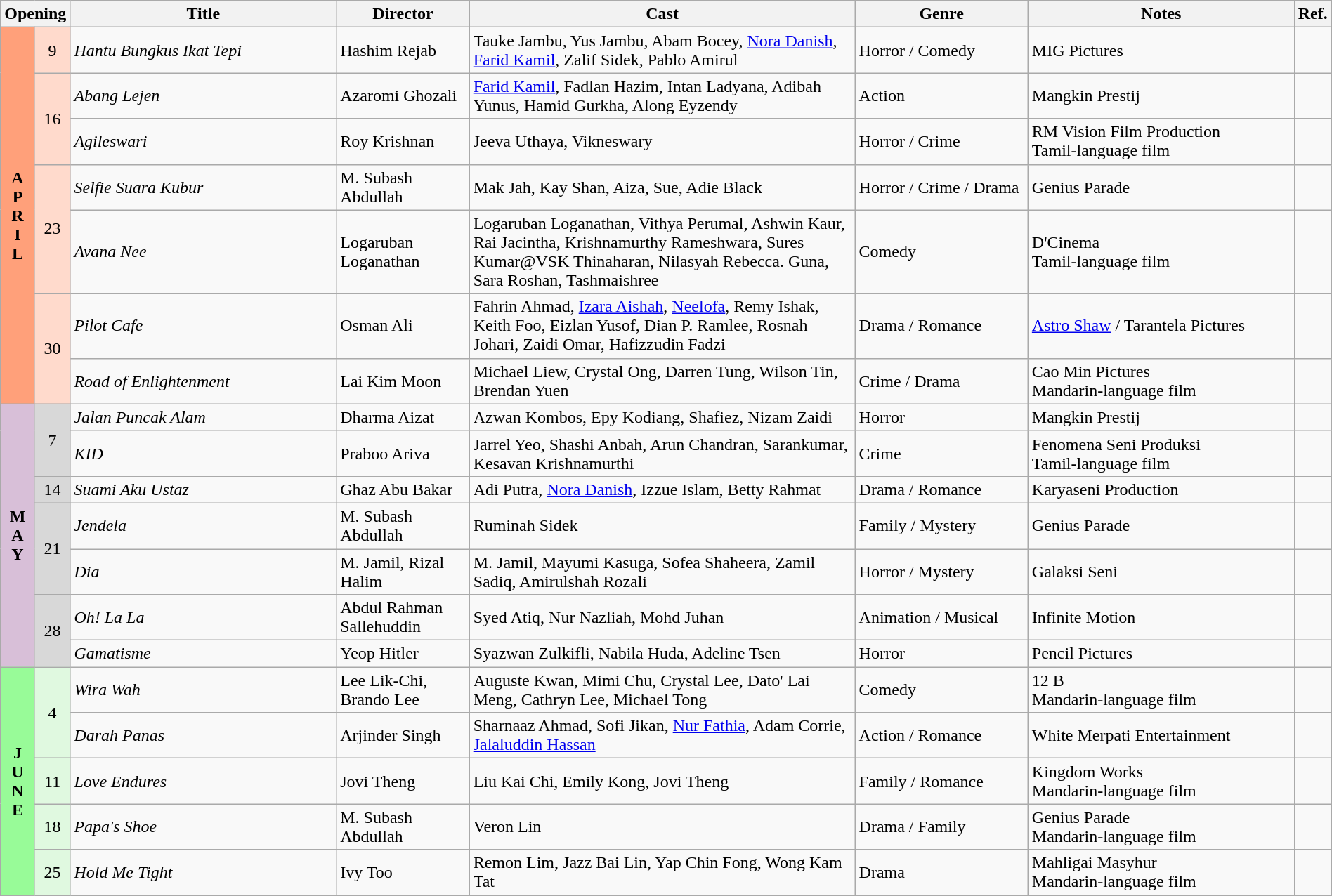<table class="wikitable" width="100%">
<tr>
<th colspan="2">Opening</th>
<th style="width:20%;">Title</th>
<th style="width:10%;">Director</th>
<th>Cast</th>
<th style="width:13%">Genre</th>
<th style="width:20%">Notes</th>
<th>Ref.</th>
</tr>
<tr>
<th rowspan=7 style="text-align:center; background:#ffa07a;">A<br>P<br>R<br>I<br>L</th>
<td rowspan=1 style="text-align:center; background:#ffdacc;">9</td>
<td><em>Hantu Bungkus Ikat Tepi</em></td>
<td>Hashim Rejab</td>
<td>Tauke Jambu, Yus Jambu, Abam Bocey, <a href='#'>Nora Danish</a>, <a href='#'>Farid Kamil</a>, Zalif Sidek, Pablo Amirul</td>
<td>Horror / Comedy</td>
<td>MIG Pictures</td>
<td></td>
</tr>
<tr>
<td rowspan=2 style="text-align:center; background:#ffdacc;">16</td>
<td><em>Abang Lejen</em></td>
<td>Azaromi Ghozali</td>
<td><a href='#'>Farid Kamil</a>, Fadlan Hazim, Intan Ladyana, Adibah Yunus, Hamid Gurkha, Along Eyzendy</td>
<td>Action</td>
<td>Mangkin Prestij</td>
<td></td>
</tr>
<tr>
<td><em>Agileswari</em></td>
<td>Roy Krishnan</td>
<td>Jeeva Uthaya, Vikneswary</td>
<td>Horror / Crime</td>
<td>RM Vision Film Production<br>Tamil-language film</td>
<td></td>
</tr>
<tr>
<td rowspan=2 style="text-align:center; background:#ffdacc;">23</td>
<td><em>Selfie Suara Kubur</em></td>
<td>M. Subash Abdullah</td>
<td>Mak Jah, Kay Shan, Aiza, Sue, Adie Black</td>
<td>Horror / Crime / Drama</td>
<td>Genius Parade</td>
<td></td>
</tr>
<tr>
<td><em>Avana Nee</em></td>
<td>Logaruban Loganathan</td>
<td>Logaruban Loganathan, Vithya Perumal, Ashwin Kaur, Rai Jacintha, Krishnamurthy Rameshwara, Sures Kumar@VSK Thinaharan, Nilasyah Rebecca. Guna, Sara Roshan, Tashmaishree</td>
<td>Comedy</td>
<td>D'Cinema<br>Tamil-language film</td>
<td></td>
</tr>
<tr>
<td rowspan=2 style="text-align:center; background:#ffdacc;">30</td>
<td><em>Pilot Cafe</em></td>
<td>Osman Ali</td>
<td>Fahrin Ahmad, <a href='#'>Izara Aishah</a>, <a href='#'>Neelofa</a>, Remy Ishak, Keith Foo, Eizlan Yusof, Dian P. Ramlee, Rosnah Johari, Zaidi Omar, Hafizzudin Fadzi</td>
<td>Drama / Romance</td>
<td><a href='#'>Astro Shaw</a> / Tarantela Pictures</td>
<td></td>
</tr>
<tr>
<td><em>Road of Enlightenment</em></td>
<td>Lai Kim Moon</td>
<td>Michael Liew, Crystal Ong, Darren Tung, Wilson Tin, Brendan Yuen</td>
<td>Crime / Drama</td>
<td>Cao Min Pictures<br>Mandarin-language film</td>
<td></td>
</tr>
<tr>
<th rowspan=7 style="text-align:center; background:thistle;">M<br>A<br>Y</th>
<td rowspan=2 style="text-align:center; background:#d8d8d8;">7</td>
<td><em>Jalan Puncak Alam</em></td>
<td>Dharma Aizat</td>
<td>Azwan Kombos, Epy Kodiang, Shafiez, Nizam Zaidi</td>
<td>Horror</td>
<td>Mangkin Prestij</td>
<td></td>
</tr>
<tr>
<td><em>KID</em></td>
<td>Praboo Ariva</td>
<td>Jarrel Yeo, Shashi Anbah, Arun Chandran, Sarankumar, Kesavan Krishnamurthi</td>
<td>Crime</td>
<td>Fenomena Seni Produksi<br>Tamil-language film</td>
<td></td>
</tr>
<tr>
<td rowspan=1 style="text-align:center; background:#d8d8d8;">14</td>
<td><em>Suami Aku Ustaz</em></td>
<td>Ghaz Abu Bakar</td>
<td>Adi Putra, <a href='#'>Nora Danish</a>, Izzue Islam, Betty Rahmat</td>
<td>Drama / Romance</td>
<td>Karyaseni Production</td>
<td></td>
</tr>
<tr>
<td rowspan=2 style="text-align:center; background:#d8d8d8;">21</td>
<td><em>Jendela</em></td>
<td>M. Subash Abdullah</td>
<td>Ruminah Sidek</td>
<td>Family / Mystery</td>
<td>Genius Parade</td>
<td></td>
</tr>
<tr>
<td><em>Dia</em></td>
<td>M. Jamil, Rizal Halim</td>
<td>M. Jamil, Mayumi Kasuga, Sofea Shaheera, Zamil Sadiq, Amirulshah Rozali</td>
<td>Horror / Mystery</td>
<td>Galaksi Seni</td>
<td></td>
</tr>
<tr>
<td rowspan=2 style="text-align:center; background:#d8d8d8;">28</td>
<td><em>Oh! La La</em></td>
<td>Abdul Rahman Sallehuddin</td>
<td>Syed Atiq, Nur Nazliah, Mohd Juhan</td>
<td>Animation / Musical</td>
<td>Infinite Motion</td>
<td></td>
</tr>
<tr>
<td><em>Gamatisme</em></td>
<td>Yeop Hitler</td>
<td>Syazwan Zulkifli, Nabila Huda, Adeline Tsen</td>
<td>Horror</td>
<td>Pencil Pictures</td>
<td></td>
</tr>
<tr>
<th rowspan=5 style="text-align:center; background:#98fb98;">J<br>U<br>N<br>E</th>
<td rowspan=2 style="text-align:center; background:#e0f9e0;">4</td>
<td><em>Wira Wah</em></td>
<td>Lee Lik-Chi, Brando Lee</td>
<td>Auguste Kwan, Mimi Chu, Crystal Lee, Dato' Lai Meng, Cathryn Lee, Michael Tong</td>
<td>Comedy</td>
<td>12 B<br>Mandarin-language film</td>
<td></td>
</tr>
<tr>
<td><em>Darah Panas</em></td>
<td>Arjinder Singh</td>
<td>Sharnaaz Ahmad, Sofi Jikan, <a href='#'>Nur Fathia</a>, Adam Corrie, <a href='#'>Jalaluddin Hassan</a></td>
<td>Action / Romance</td>
<td>White Merpati Entertainment</td>
<td></td>
</tr>
<tr>
<td rowspan=1 style="text-align:center; background:#e0f9e0;">11</td>
<td><em>Love Endures</em></td>
<td>Jovi Theng</td>
<td>Liu Kai Chi, Emily Kong, Jovi Theng</td>
<td>Family / Romance</td>
<td>Kingdom Works<br>Mandarin-language film</td>
<td></td>
</tr>
<tr>
<td rowspan=1 style="text-align:center; background:#e0f9e0;">18</td>
<td><em>Papa's Shoe</em></td>
<td>M. Subash Abdullah</td>
<td>Veron Lin</td>
<td>Drama / Family</td>
<td>Genius Parade<br>Mandarin-language film</td>
<td></td>
</tr>
<tr>
<td rowspan=1 style="text-align:center; background:#e0f9e0;">25</td>
<td><em>Hold Me Tight</em></td>
<td>Ivy Too</td>
<td>Remon Lim, Jazz Bai Lin, Yap Chin Fong, Wong Kam Tat</td>
<td>Drama</td>
<td>Mahligai Masyhur<br>Mandarin-language film</td>
<td></td>
</tr>
</table>
